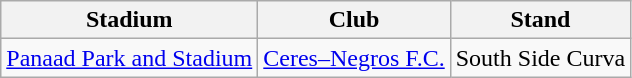<table class="wikitable">
<tr>
<th>Stadium</th>
<th>Club</th>
<th>Stand</th>
</tr>
<tr>
<td style="text-align:left;"><a href='#'>Panaad Park and Stadium</a></td>
<td><a href='#'>Ceres–Negros F.C.</a></td>
<td>South Side Curva</td>
</tr>
</table>
